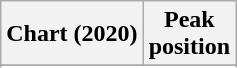<table class="wikitable sortable plainrowheaders" style="text-align:center">
<tr>
<th scope="col">Chart (2020)</th>
<th scope="col">Peak<br>position</th>
</tr>
<tr>
</tr>
<tr>
</tr>
<tr>
</tr>
<tr>
</tr>
</table>
